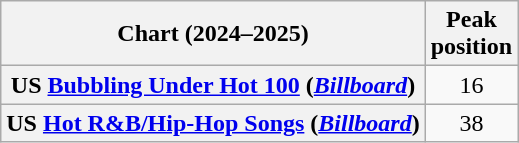<table class="wikitable sortable plainrowheaders" style="text-align:center">
<tr>
<th scope="col">Chart (2024–2025)</th>
<th scope="col">Peak<br>position</th>
</tr>
<tr>
<th scope="row">US <a href='#'>Bubbling Under Hot 100</a> (<em><a href='#'>Billboard</a></em>)</th>
<td>16</td>
</tr>
<tr>
<th scope="row">US <a href='#'>Hot R&B/Hip-Hop Songs</a> (<em><a href='#'>Billboard</a></em>)</th>
<td>38</td>
</tr>
</table>
